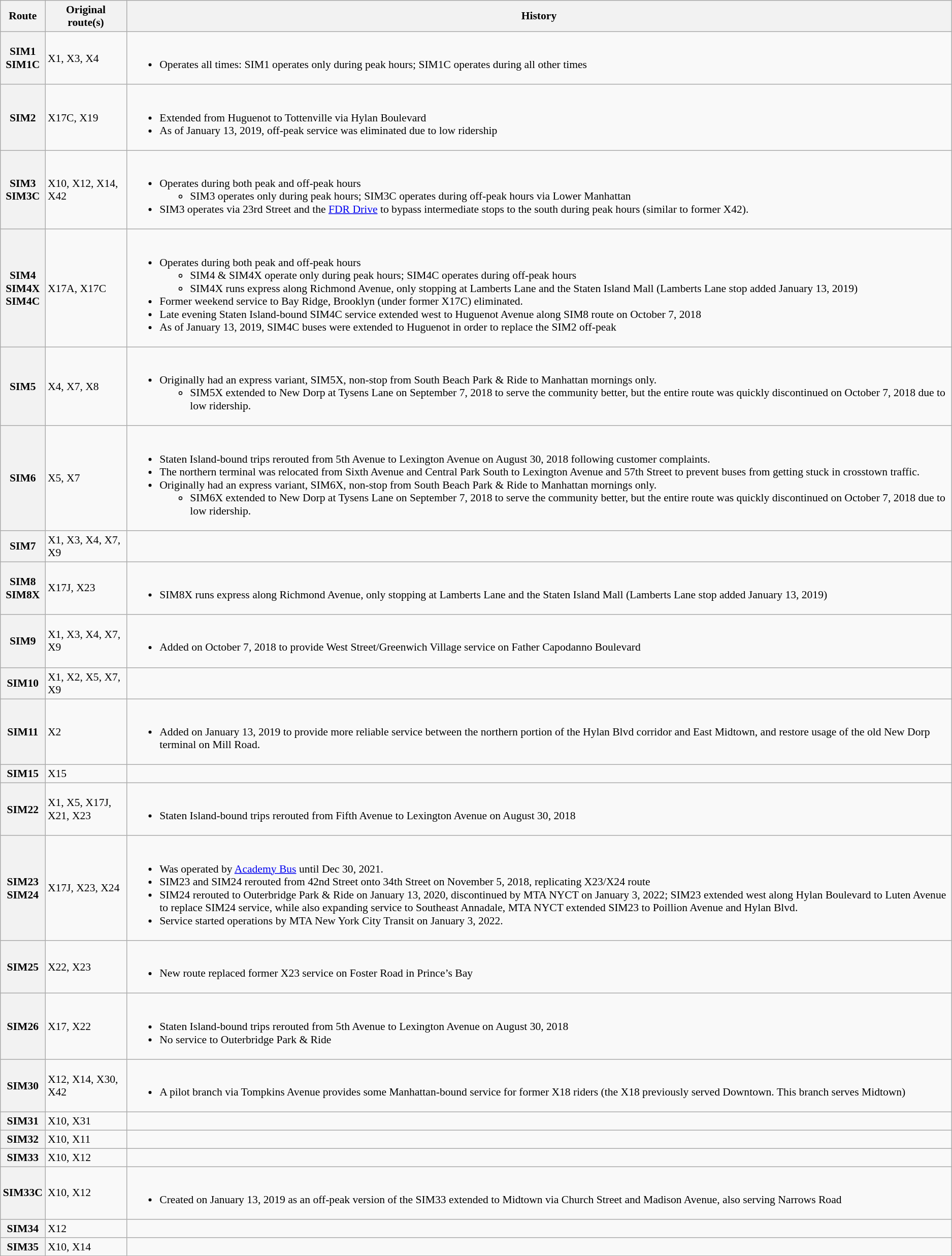<table class="wikitable" style="font-size: 90%;" |>
<tr>
<th>Route</th>
<th>Original route(s)</th>
<th>History</th>
</tr>
<tr>
<th>SIM1<br>SIM1C</th>
<td>X1, X3, X4</td>
<td><br><ul><li>Operates all times: SIM1 operates only during peak hours; SIM1C operates during all other times</li></ul></td>
</tr>
<tr>
<th>SIM2</th>
<td>X17C, X19</td>
<td><br><ul><li>Extended from Huguenot to Tottenville via Hylan Boulevard</li><li>As of January 13, 2019, off-peak service was eliminated due to low ridership</li></ul></td>
</tr>
<tr>
<th>SIM3<br>SIM3C</th>
<td>X10, X12, X14, X42</td>
<td><br><ul><li>Operates during both peak and off-peak hours<ul><li>SIM3 operates only during peak hours; SIM3C operates during off-peak hours via Lower Manhattan</li></ul></li><li>SIM3 operates via 23rd Street and the <a href='#'>FDR Drive</a> to bypass intermediate stops to the south during peak hours (similar to former X42).</li></ul></td>
</tr>
<tr>
<th>SIM4<br>SIM4X<br>SIM4C</th>
<td>X17A, X17C</td>
<td><br><ul><li>Operates during both peak and off-peak hours<ul><li>SIM4 & SIM4X operate only during peak hours; SIM4C operates during off-peak hours</li><li>SIM4X runs express along Richmond Avenue, only stopping at Lamberts Lane and the Staten Island Mall (Lamberts Lane stop added January 13, 2019)</li></ul></li><li>Former weekend service to Bay Ridge, Brooklyn (under former X17C) eliminated.</li><li>Late evening Staten Island-bound SIM4C service extended west to Huguenot Avenue along SIM8 route on October 7, 2018</li><li>As of January 13, 2019, SIM4C buses were extended to Huguenot in order to replace the SIM2 off-peak</li></ul></td>
</tr>
<tr>
<th>SIM5</th>
<td>X4, X7, X8</td>
<td><br><ul><li>Originally had an express variant, SIM5X, non-stop from South Beach Park & Ride to Manhattan mornings only.<ul><li>SIM5X extended to New Dorp at Tysens Lane on September 7, 2018 to serve the community better, but the entire route was quickly discontinued on October 7, 2018 due to low ridership.</li></ul></li></ul></td>
</tr>
<tr>
<th>SIM6</th>
<td>X5, X7</td>
<td><br><ul><li>Staten Island-bound trips rerouted from 5th Avenue to Lexington Avenue on August 30, 2018 following customer complaints.</li><li>The northern terminal was relocated from Sixth Avenue and Central Park South to Lexington Avenue and 57th Street to prevent buses from getting stuck in crosstown traffic.</li><li>Originally had an express variant, SIM6X, non-stop from South Beach Park & Ride to Manhattan mornings only.<ul><li>SIM6X extended to New Dorp at Tysens Lane on September 7, 2018 to serve the community better, but the entire route was quickly discontinued on October 7, 2018 due to low ridership.</li></ul></li></ul></td>
</tr>
<tr>
<th>SIM7</th>
<td>X1, X3, X4, X7, X9</td>
<td></td>
</tr>
<tr>
<th>SIM8<br>SIM8X</th>
<td>X17J, X23</td>
<td><br><ul><li>SIM8X runs express along Richmond Avenue, only stopping at Lamberts Lane and the Staten Island Mall (Lamberts Lane stop added January 13, 2019)</li></ul></td>
</tr>
<tr>
<th>SIM9</th>
<td>X1, X3, X4, X7, X9</td>
<td><br><ul><li>Added on October 7, 2018 to provide West Street/Greenwich Village service on Father Capodanno Boulevard</li></ul></td>
</tr>
<tr>
<th>SIM10</th>
<td>X1, X2, X5, X7, X9</td>
<td></td>
</tr>
<tr>
<th>SIM11</th>
<td>X2</td>
<td><br><ul><li>Added on January 13, 2019 to provide more reliable service between the northern portion of the Hylan Blvd corridor and East Midtown, and restore usage of the old New Dorp terminal on Mill Road.</li></ul></td>
</tr>
<tr>
<th>SIM15</th>
<td>X15</td>
<td></td>
</tr>
<tr>
<th>SIM22</th>
<td>X1, X5, X17J, X21, X23</td>
<td><br><ul><li>Staten Island-bound trips rerouted from Fifth Avenue to Lexington Avenue on August 30, 2018</li></ul></td>
</tr>
<tr>
<th>SIM23<br>SIM24</th>
<td>X17J, X23, X24</td>
<td><br><ul><li>Was operated by <a href='#'>Academy Bus</a> until Dec 30, 2021.</li><li>SIM23 and SIM24 rerouted from 42nd Street onto 34th Street on November 5, 2018, replicating X23/X24 route</li><li>SIM24 rerouted to Outerbridge Park & Ride on January 13, 2020, discontinued by MTA NYCT on January 3, 2022; SIM23 extended west along Hylan Boulevard to Luten Avenue to replace SIM24 service, while also expanding service to Southeast Annadale, MTA NYCT extended SIM23 to Poillion Avenue and Hylan Blvd.</li><li>Service started operations by MTA New York City Transit on January 3, 2022.</li></ul></td>
</tr>
<tr>
<th>SIM25</th>
<td>X22, X23</td>
<td><br><ul><li>New route replaced former X23 service on Foster Road in Prince’s Bay</li></ul></td>
</tr>
<tr>
<th>SIM26</th>
<td>X17, X22</td>
<td><br><ul><li>Staten Island-bound trips rerouted from 5th Avenue to Lexington Avenue on August 30, 2018</li><li>No service to Outerbridge Park & Ride</li></ul></td>
</tr>
<tr>
<th>SIM30</th>
<td>X12, X14, X30, X42</td>
<td><br><ul><li>A pilot branch via Tompkins Avenue provides some Manhattan-bound service for former X18 riders (the X18 previously served Downtown. This branch serves Midtown) </li></ul></td>
</tr>
<tr>
<th>SIM31</th>
<td>X10, X31</td>
<td></td>
</tr>
<tr>
<th>SIM32</th>
<td>X10, X11</td>
<td></td>
</tr>
<tr>
<th>SIM33</th>
<td>X10, X12</td>
<td></td>
</tr>
<tr>
<th>SIM33C</th>
<td>X10, X12</td>
<td><br><ul><li>Created on January 13, 2019 as an off-peak version of the SIM33 extended to Midtown via Church Street and Madison Avenue, also serving Narrows Road</li></ul></td>
</tr>
<tr>
<th>SIM34</th>
<td>X12</td>
<td></td>
</tr>
<tr>
<th>SIM35</th>
<td>X10, X14</td>
<td></td>
</tr>
</table>
